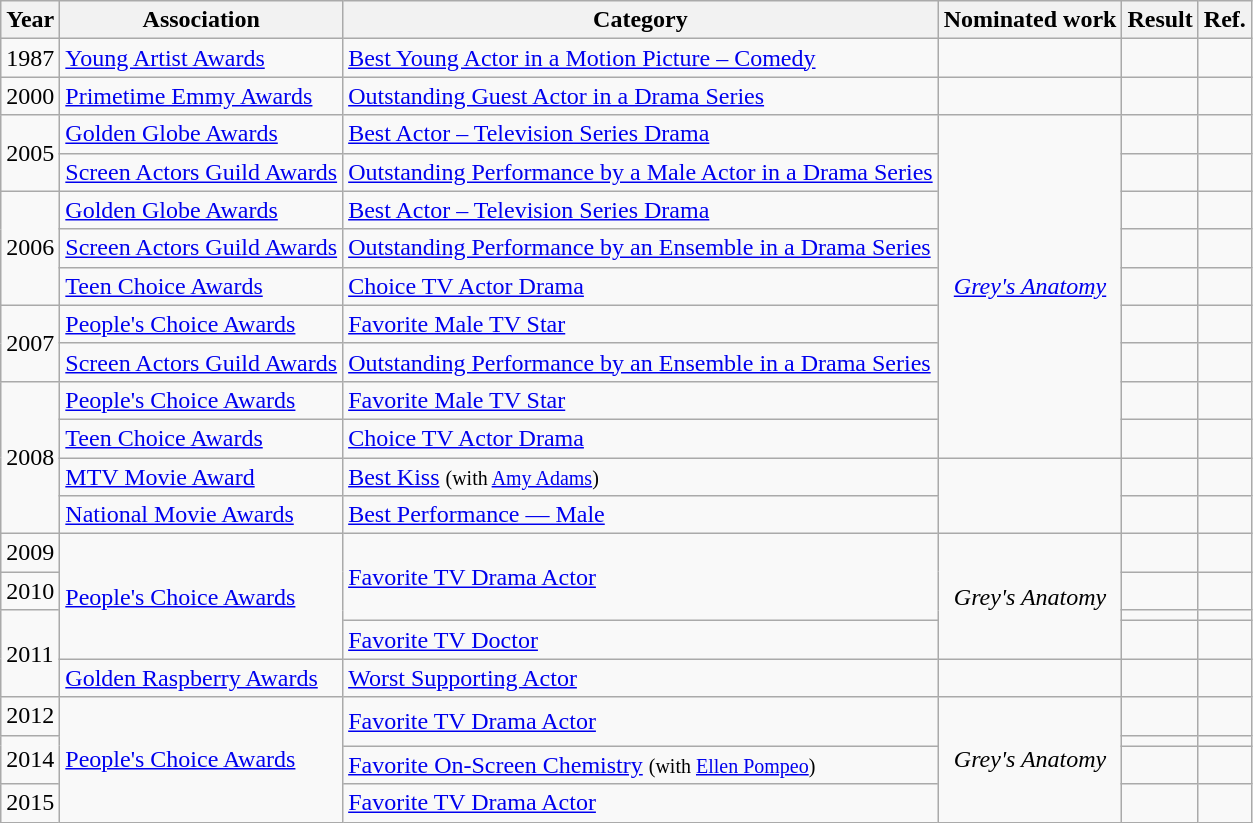<table class="wikitable sortable">
<tr>
<th>Year</th>
<th>Association</th>
<th>Category</th>
<th>Nominated work</th>
<th>Result</th>
<th class=unsortable>Ref.</th>
</tr>
<tr>
<td>1987</td>
<td><a href='#'>Young Artist Awards</a></td>
<td><a href='#'>Best Young Actor in a Motion Picture – Comedy</a></td>
<td></td>
<td></td>
<td></td>
</tr>
<tr>
<td>2000</td>
<td><a href='#'>Primetime Emmy Awards</a></td>
<td><a href='#'>Outstanding Guest Actor in a Drama Series</a></td>
<td></td>
<td></td>
<td></td>
</tr>
<tr>
<td rowspan=2>2005</td>
<td><a href='#'>Golden Globe Awards</a></td>
<td><a href='#'>Best Actor – Television Series Drama</a></td>
<td rowspan=9 style="text-align:center;"><em><a href='#'>Grey's Anatomy</a></em></td>
<td></td>
<td></td>
</tr>
<tr>
<td><a href='#'>Screen Actors Guild Awards</a></td>
<td><a href='#'>Outstanding Performance by a Male Actor in a Drama Series</a></td>
<td></td>
<td></td>
</tr>
<tr>
<td rowspan=3>2006</td>
<td><a href='#'>Golden Globe Awards</a></td>
<td><a href='#'>Best Actor – Television Series Drama</a></td>
<td></td>
<td></td>
</tr>
<tr>
<td><a href='#'>Screen Actors Guild Awards</a></td>
<td><a href='#'>Outstanding Performance by an Ensemble in a Drama Series</a></td>
<td></td>
<td></td>
</tr>
<tr>
<td><a href='#'>Teen Choice Awards</a></td>
<td><a href='#'>Choice TV Actor Drama</a></td>
<td></td>
<td></td>
</tr>
<tr>
<td rowspan=2>2007</td>
<td><a href='#'>People's Choice Awards</a></td>
<td><a href='#'>Favorite Male TV Star</a></td>
<td></td>
<td></td>
</tr>
<tr>
<td><a href='#'>Screen Actors Guild Awards</a></td>
<td><a href='#'>Outstanding Performance by an Ensemble in a Drama Series</a></td>
<td></td>
<td></td>
</tr>
<tr>
<td rowspan=4>2008</td>
<td><a href='#'>People's Choice Awards</a></td>
<td><a href='#'>Favorite Male TV Star</a></td>
<td></td>
<td></td>
</tr>
<tr>
<td><a href='#'>Teen Choice Awards</a></td>
<td><a href='#'>Choice TV Actor Drama</a></td>
<td></td>
<td></td>
</tr>
<tr>
<td><a href='#'>MTV Movie Award</a></td>
<td><a href='#'>Best Kiss</a> <small>(with <a href='#'>Amy Adams</a>)</small></td>
<td rowspan=2></td>
<td></td>
<td></td>
</tr>
<tr>
<td><a href='#'>National Movie Awards</a></td>
<td><a href='#'>Best Performance — Male</a></td>
<td></td>
<td></td>
</tr>
<tr>
<td>2009</td>
<td rowspan=4><a href='#'>People's Choice Awards</a></td>
<td rowspan=3><a href='#'>Favorite TV Drama Actor</a></td>
<td rowspan=4 style="text-align:center;"><em>Grey's Anatomy</em></td>
<td></td>
<td></td>
</tr>
<tr>
<td>2010</td>
<td></td>
<td></td>
</tr>
<tr>
<td rowspan=3>2011</td>
<td></td>
<td></td>
</tr>
<tr>
<td><a href='#'>Favorite TV Doctor</a></td>
<td></td>
<td></td>
</tr>
<tr>
<td><a href='#'>Golden Raspberry Awards</a></td>
<td><a href='#'>Worst Supporting Actor</a></td>
<td></td>
<td></td>
<td></td>
</tr>
<tr>
<td>2012</td>
<td rowspan=4><a href='#'>People's Choice Awards</a></td>
<td rowspan=2><a href='#'>Favorite TV Drama Actor</a></td>
<td rowspan=4 style="text-align:center;"><em>Grey's Anatomy</em></td>
<td></td>
<td></td>
</tr>
<tr>
<td rowspan=2>2014</td>
<td></td>
<td></td>
</tr>
<tr>
<td><a href='#'>Favorite On-Screen Chemistry</a> <small>(with <a href='#'>Ellen Pompeo</a>)</small></td>
<td></td>
<td></td>
</tr>
<tr>
<td>2015</td>
<td><a href='#'>Favorite TV Drama Actor</a></td>
<td></td>
<td></td>
</tr>
</table>
